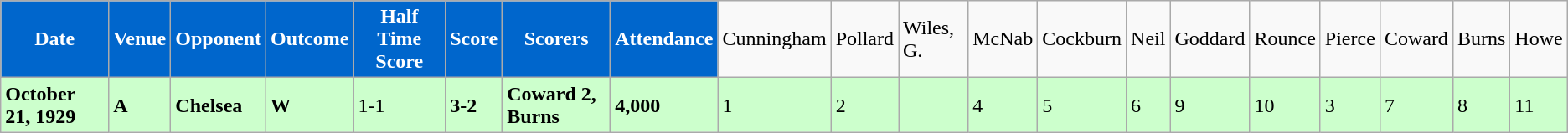<table class="wikitable">
<tr>
<td style="background:#0066CC; color:#FFFFFF; text-align:center;"><strong>Date</strong></td>
<td style="background:#0066CC; color:#FFFFFF; text-align:center;"><strong>Venue</strong></td>
<td style="background:#0066CC; color:#FFFFFF; text-align:center;"><strong>Opponent</strong></td>
<td style="background:#0066CC; color:#FFFFFF; text-align:center;"><strong>Outcome</strong></td>
<td style="background:#0066CC; color:#FFFFFF; text-align:center;"><strong>Half Time Score</strong></td>
<td style="background:#0066CC; color:#FFFFFF; text-align:center;"><strong>Score</strong></td>
<td style="background:#0066CC; color:#FFFFFF; text-align:center;"><strong>Scorers</strong></td>
<td style="background:#0066CC; color:#FFFFFF; text-align:center;"><strong>Attendance</strong></td>
<td>Cunningham</td>
<td>Pollard</td>
<td>Wiles, G.</td>
<td>McNab</td>
<td>Cockburn</td>
<td>Neil</td>
<td>Goddard</td>
<td>Rounce</td>
<td>Pierce</td>
<td>Coward</td>
<td>Burns</td>
<td>Howe</td>
</tr>
<tr bgcolor="#CCFFCC">
<td><strong>October 21, 1929</strong></td>
<td><strong>A</strong></td>
<td><strong>Chelsea</strong></td>
<td><strong>W</strong></td>
<td>1-1</td>
<td><strong>3-2</strong></td>
<td><strong>Coward 2, Burns</strong></td>
<td><strong>4,000</strong></td>
<td>1</td>
<td>2</td>
<td></td>
<td>4</td>
<td>5</td>
<td>6</td>
<td>9</td>
<td>10</td>
<td>3</td>
<td>7</td>
<td>8</td>
<td>11</td>
</tr>
</table>
